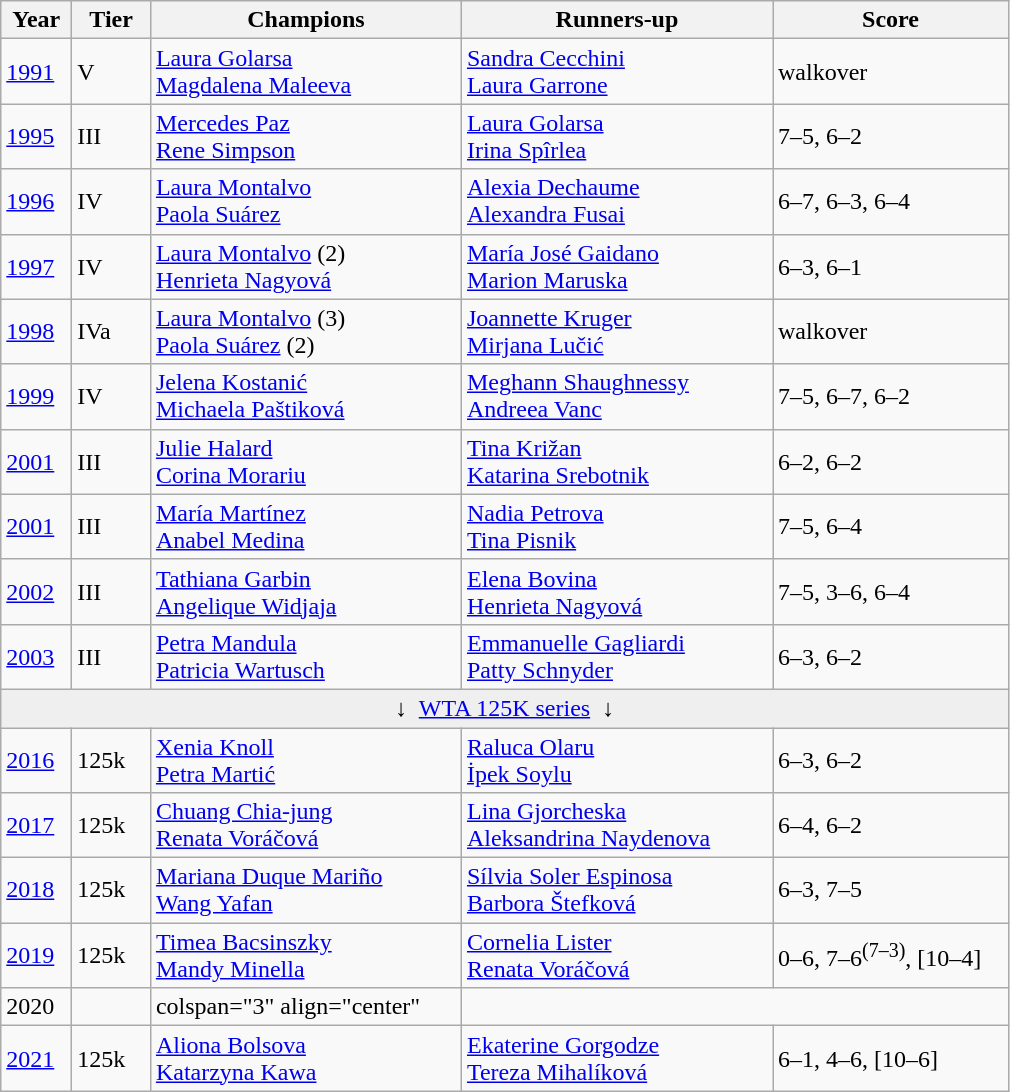<table class=wikitable>
<tr>
<th style="width:40px">Year</th>
<th style="width:45px">Tier</th>
<th style="width:200px">Champions</th>
<th style="width:200px">Runners-up</th>
<th style="width:150px" class="unsortable">Score</th>
</tr>
<tr>
<td><a href='#'>1991</a></td>
<td>V</td>
<td> <a href='#'>Laura Golarsa</a> <br>  <a href='#'>Magdalena Maleeva</a></td>
<td> <a href='#'>Sandra Cecchini</a> <br>  <a href='#'>Laura Garrone</a></td>
<td>walkover</td>
</tr>
<tr>
<td><a href='#'>1995</a></td>
<td>III</td>
<td> <a href='#'>Mercedes Paz</a> <br>  <a href='#'>Rene Simpson</a></td>
<td> <a href='#'>Laura Golarsa</a> <br>  <a href='#'>Irina Spîrlea</a></td>
<td>7–5, 6–2</td>
</tr>
<tr>
<td><a href='#'>1996</a></td>
<td>IV</td>
<td> <a href='#'>Laura Montalvo</a> <br>  <a href='#'>Paola Suárez</a></td>
<td> <a href='#'>Alexia Dechaume</a> <br>  <a href='#'>Alexandra Fusai</a></td>
<td>6–7, 6–3, 6–4</td>
</tr>
<tr>
<td><a href='#'>1997</a></td>
<td>IV</td>
<td> <a href='#'>Laura Montalvo</a> (2) <br>  <a href='#'>Henrieta Nagyová</a></td>
<td> <a href='#'>María José Gaidano</a> <br>  <a href='#'>Marion Maruska</a></td>
<td>6–3, 6–1</td>
</tr>
<tr>
<td><a href='#'>1998</a></td>
<td>IVa</td>
<td> <a href='#'>Laura Montalvo</a> (3) <br>  <a href='#'>Paola Suárez</a> (2)</td>
<td> <a href='#'>Joannette Kruger</a> <br>  <a href='#'>Mirjana Lučić</a></td>
<td>walkover</td>
</tr>
<tr>
<td><a href='#'>1999</a></td>
<td>IV</td>
<td> <a href='#'>Jelena Kostanić</a> <br>  <a href='#'>Michaela Paštiková</a></td>
<td> <a href='#'>Meghann Shaughnessy</a> <br>  <a href='#'>Andreea Vanc</a></td>
<td>7–5, 6–7, 6–2</td>
</tr>
<tr>
<td><a href='#'>2001</a></td>
<td>III</td>
<td> <a href='#'>Julie Halard</a> <br>  <a href='#'>Corina Morariu</a></td>
<td> <a href='#'>Tina Križan</a> <br>  <a href='#'>Katarina Srebotnik</a></td>
<td>6–2, 6–2</td>
</tr>
<tr>
<td><a href='#'>2001</a></td>
<td>III</td>
<td> <a href='#'>María Martínez</a> <br>  <a href='#'>Anabel Medina</a></td>
<td> <a href='#'>Nadia Petrova</a> <br>  <a href='#'>Tina Pisnik</a></td>
<td>7–5, 6–4</td>
</tr>
<tr>
<td><a href='#'>2002</a></td>
<td>III</td>
<td> <a href='#'>Tathiana Garbin</a> <br>  <a href='#'>Angelique Widjaja</a></td>
<td> <a href='#'>Elena Bovina</a> <br>  <a href='#'>Henrieta Nagyová</a></td>
<td>7–5, 3–6, 6–4</td>
</tr>
<tr>
<td><a href='#'>2003</a></td>
<td>III</td>
<td> <a href='#'>Petra Mandula</a> <br>  <a href='#'>Patricia Wartusch</a></td>
<td> <a href='#'>Emmanuelle Gagliardi</a> <br>  <a href='#'>Patty Schnyder</a></td>
<td>6–3, 6–2</td>
</tr>
<tr>
<td colspan=6 align=center style=background:#efefef>↓  <a href='#'>WTA 125K series</a>  ↓</td>
</tr>
<tr>
<td><a href='#'>2016</a></td>
<td>125k</td>
<td> <a href='#'>Xenia Knoll</a> <br>  <a href='#'>Petra Martić</a></td>
<td> <a href='#'>Raluca Olaru</a> <br>  <a href='#'>İpek Soylu</a></td>
<td>6–3, 6–2</td>
</tr>
<tr>
<td><a href='#'>2017</a></td>
<td>125k</td>
<td> <a href='#'>Chuang Chia-jung</a> <br>  <a href='#'>Renata Voráčová</a></td>
<td> <a href='#'>Lina Gjorcheska</a> <br>  <a href='#'>Aleksandrina Naydenova</a></td>
<td>6–4, 6–2</td>
</tr>
<tr>
<td><a href='#'>2018</a></td>
<td>125k</td>
<td> <a href='#'>Mariana Duque Mariño</a> <br>  <a href='#'>Wang Yafan</a></td>
<td> <a href='#'>Sílvia Soler Espinosa</a> <br>  <a href='#'>Barbora Štefková</a></td>
<td>6–3, 7–5</td>
</tr>
<tr>
<td><a href='#'>2019</a></td>
<td>125k</td>
<td> <a href='#'>Timea Bacsinszky</a> <br>  <a href='#'>Mandy Minella</a></td>
<td> <a href='#'>Cornelia Lister</a> <br>  <a href='#'>Renata Voráčová</a></td>
<td>0–6, 7–6<sup>(7–3)</sup>, [10–4]</td>
</tr>
<tr>
<td>2020</td>
<td></td>
<td>colspan="3" align="center" </td>
</tr>
<tr>
<td><a href='#'>2021</a></td>
<td>125k</td>
<td> <a href='#'>Aliona Bolsova</a> <br>  <a href='#'>Katarzyna Kawa</a></td>
<td> <a href='#'>Ekaterine Gorgodze</a> <br>  <a href='#'>Tereza Mihalíková</a></td>
<td>6–1, 4–6, [10–6]</td>
</tr>
</table>
